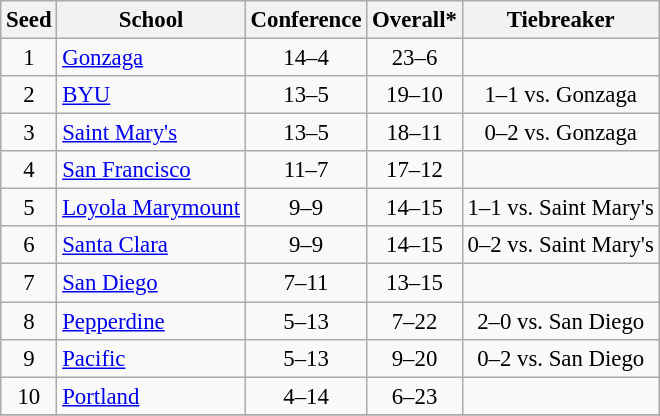<table class="wikitable" style="white-space:nowrap; font-size:95%;text-align:center">
<tr>
<th>Seed</th>
<th>School</th>
<th>Conference</th>
<th>Overall*</th>
<th>Tiebreaker</th>
</tr>
<tr>
<td>1</td>
<td align=left><a href='#'>Gonzaga</a></td>
<td>14–4</td>
<td>23–6</td>
<td></td>
</tr>
<tr>
<td>2</td>
<td align=left><a href='#'>BYU</a></td>
<td>13–5</td>
<td>19–10</td>
<td>1–1 vs. Gonzaga</td>
</tr>
<tr>
<td>3</td>
<td align=left><a href='#'>Saint Mary's</a></td>
<td>13–5</td>
<td>18–11</td>
<td>0–2 vs. Gonzaga</td>
</tr>
<tr>
<td>4</td>
<td align=left><a href='#'>San Francisco</a></td>
<td>11–7</td>
<td>17–12</td>
<td></td>
</tr>
<tr>
<td>5</td>
<td align=left><a href='#'>Loyola Marymount</a></td>
<td>9–9</td>
<td>14–15</td>
<td>1–1 vs. Saint Mary's</td>
</tr>
<tr>
<td>6</td>
<td align=left><a href='#'>Santa Clara</a></td>
<td>9–9</td>
<td>14–15</td>
<td>0–2 vs. Saint Mary's</td>
</tr>
<tr>
<td>7</td>
<td align=left><a href='#'>San Diego</a></td>
<td>7–11</td>
<td>13–15</td>
<td></td>
</tr>
<tr>
<td>8</td>
<td align=left><a href='#'>Pepperdine</a></td>
<td>5–13</td>
<td>7–22</td>
<td>2–0 vs. San Diego</td>
</tr>
<tr>
<td>9</td>
<td align=left><a href='#'>Pacific</a></td>
<td>5–13</td>
<td>9–20</td>
<td>0–2 vs. San Diego</td>
</tr>
<tr>
<td>10</td>
<td align=left><a href='#'>Portland</a></td>
<td>4–14</td>
<td>6–23</td>
<td></td>
</tr>
<tr>
</tr>
</table>
